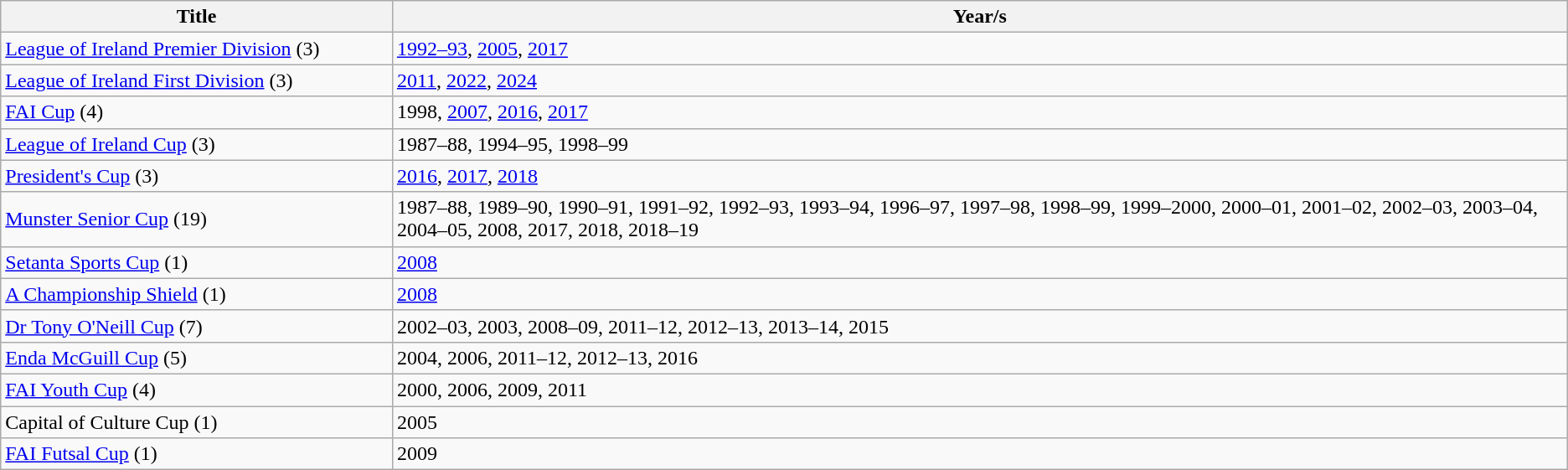<table class="wikitable">
<tr>
<th Align=Left>Title</th>
<th Align=Left>Year/s</th>
</tr>
<tr>
<td style="width:25%;"><a href='#'>League of Ireland Premier Division</a>  (3)</td>
<td><a href='#'>1992–93</a>, <a href='#'>2005</a>, <a href='#'>2017</a></td>
</tr>
<tr>
<td><a href='#'>League of Ireland First Division</a>  (3)</td>
<td><a href='#'>2011</a>, <a href='#'>2022</a>, <a href='#'>2024</a></td>
</tr>
<tr>
<td><a href='#'>FAI Cup</a>  (4)</td>
<td>1998, <a href='#'>2007</a>, <a href='#'>2016</a>, <a href='#'>2017</a></td>
</tr>
<tr>
<td><a href='#'>League of Ireland Cup</a> (3)</td>
<td>1987–88, 1994–95, 1998–99</td>
</tr>
<tr>
<td><a href='#'>President's Cup</a> (3)</td>
<td><a href='#'>2016</a>, <a href='#'>2017</a>, <a href='#'>2018</a></td>
</tr>
<tr>
<td><a href='#'>Munster Senior Cup</a> (19)</td>
<td>1987–88, 1989–90, 1990–91, 1991–92, 1992–93, 1993–94, 1996–97, 1997–98, 1998–99, 1999–2000, 2000–01, 2001–02, 2002–03, 2003–04, 2004–05, 2008, 2017, 2018, 2018–19</td>
</tr>
<tr>
<td><a href='#'>Setanta Sports Cup</a> (1)</td>
<td><a href='#'>2008</a></td>
</tr>
<tr>
<td><a href='#'>A Championship Shield</a> (1)</td>
<td><a href='#'>2008</a></td>
</tr>
<tr>
<td><a href='#'>Dr Tony O'Neill Cup</a> (7)</td>
<td>2002–03, 2003, 2008–09, 2011–12, 2012–13, 2013–14, 2015</td>
</tr>
<tr>
<td><a href='#'>Enda McGuill Cup</a> (5)</td>
<td>2004, 2006, 2011–12, 2012–13, 2016</td>
</tr>
<tr>
<td><a href='#'>FAI Youth Cup</a> (4)</td>
<td>2000, 2006, 2009, 2011</td>
</tr>
<tr>
<td>Capital of Culture Cup (1)</td>
<td>2005</td>
</tr>
<tr>
<td><a href='#'>FAI Futsal Cup</a> (1)</td>
<td>2009</td>
</tr>
</table>
